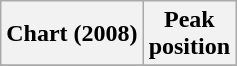<table class="wikitable sortable">
<tr>
<th align="left">Chart (2008)</th>
<th align="center">Peak<br>position</th>
</tr>
<tr>
</tr>
</table>
